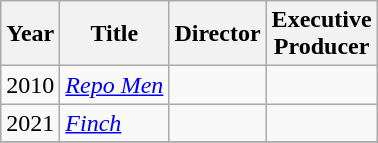<table class="wikitable">
<tr>
<th>Year</th>
<th>Title</th>
<th>Director</th>
<th>Executive<br>Producer</th>
</tr>
<tr>
<td>2010</td>
<td><em><a href='#'>Repo Men</a></em></td>
<td></td>
<td></td>
</tr>
<tr>
<td>2021</td>
<td><em><a href='#'>Finch</a></em></td>
<td></td>
<td></td>
</tr>
<tr>
</tr>
</table>
